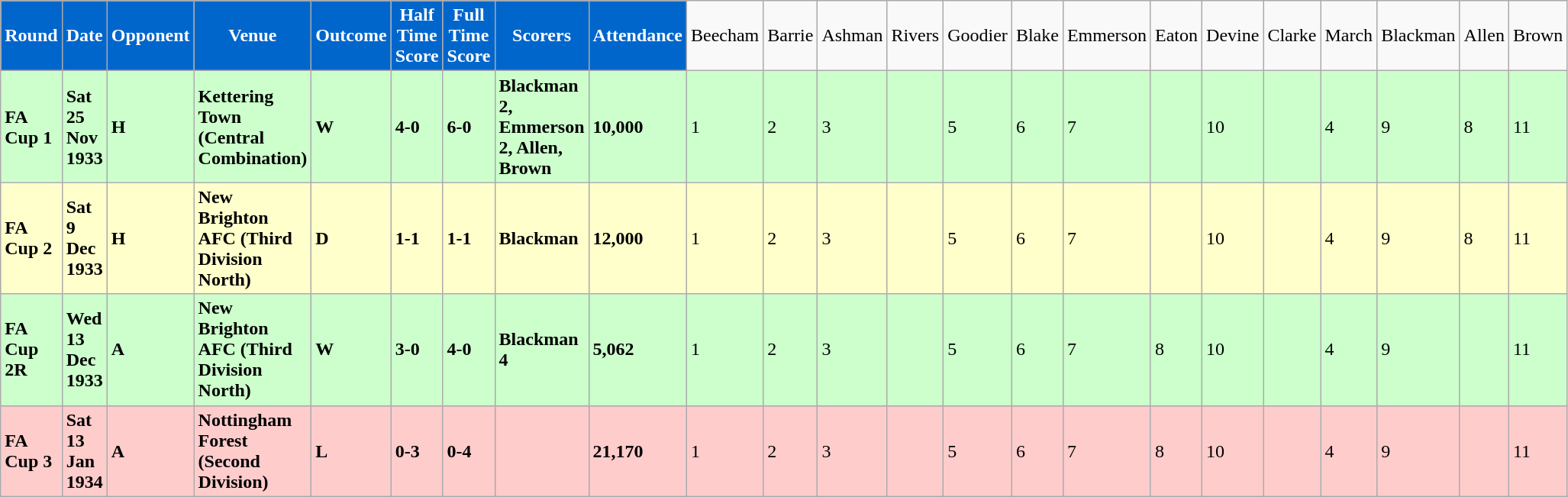<table class="wikitable">
<tr>
<th ! style="background:#0066CC; color:#FFFFFF; text-align:center;">Round</th>
<th ! style="background:#0066CC; color:#FFFFFF; text-align:center;">Date</th>
<th ! style="background:#0066CC; color:#FFFFFF; text-align:center;">Opponent</th>
<th ! style="background:#0066CC; color:#FFFFFF; text-align:center;">Venue</th>
<th ! style="background:#0066CC; color:#FFFFFF; text-align:center;">Outcome</th>
<th ! style="background:#0066CC; color:#FFFFFF; text-align:center;">Half Time Score</th>
<th ! style="background:#0066CC; color:#FFFFFF; text-align:center;">Full Time Score</th>
<th ! style="background:#0066CC; color:#FFFFFF; text-align:center;">Scorers</th>
<th ! style="background:#0066CC; color:#FFFFFF; text-align:center;">Attendance</th>
<td>Beecham</td>
<td>Barrie</td>
<td>Ashman</td>
<td>Rivers</td>
<td>Goodier</td>
<td>Blake</td>
<td>Emmerson</td>
<td>Eaton</td>
<td>Devine</td>
<td>Clarke</td>
<td>March</td>
<td>Blackman</td>
<td>Allen</td>
<td>Brown</td>
</tr>
<tr bgcolor="#CCFFCC">
<td><strong>FA Cup 1</strong></td>
<td><strong>Sat 25 Nov 1933</strong></td>
<td><strong>H</strong></td>
<td><strong>Kettering Town (Central Combination)</strong></td>
<td><strong>W</strong></td>
<td><strong>4-0</strong></td>
<td><strong>6-0</strong></td>
<td><strong>Blackman 2, Emmerson 2,  Allen, Brown</strong></td>
<td><strong>10,000</strong></td>
<td>1</td>
<td>2</td>
<td>3</td>
<td></td>
<td>5</td>
<td>6</td>
<td>7</td>
<td></td>
<td>10</td>
<td></td>
<td>4</td>
<td>9</td>
<td>8</td>
<td>11</td>
</tr>
<tr bgcolor="#FFFFCC">
<td><strong>FA Cup 2</strong></td>
<td><strong>Sat 9 Dec 1933</strong></td>
<td><strong>H</strong></td>
<td><strong>New Brighton AFC (Third Division North)</strong></td>
<td><strong>D</strong></td>
<td><strong>1-1</strong></td>
<td><strong>1-1</strong></td>
<td><strong>Blackman</strong></td>
<td><strong>12,000</strong></td>
<td>1</td>
<td>2</td>
<td>3</td>
<td></td>
<td>5</td>
<td>6</td>
<td>7</td>
<td></td>
<td>10</td>
<td></td>
<td>4</td>
<td>9</td>
<td>8</td>
<td>11</td>
</tr>
<tr bgcolor="#CCFFCC">
<td><strong>FA Cup 2R</strong></td>
<td><strong>Wed 13 Dec 1933</strong></td>
<td><strong>A</strong></td>
<td><strong>New Brighton AFC (Third Division North)</strong></td>
<td><strong>W</strong></td>
<td><strong>3-0</strong></td>
<td><strong>4-0</strong></td>
<td><strong>Blackman 4</strong></td>
<td><strong>5,062</strong></td>
<td>1</td>
<td>2</td>
<td>3</td>
<td></td>
<td>5</td>
<td>6</td>
<td>7</td>
<td>8</td>
<td>10</td>
<td></td>
<td>4</td>
<td>9</td>
<td></td>
<td>11</td>
</tr>
<tr bgcolor="#FFCCCC">
<td><strong>FA Cup 3</strong></td>
<td><strong>Sat 13 Jan 1934</strong></td>
<td><strong>A</strong></td>
<td><strong>Nottingham Forest (Second Division)</strong></td>
<td><strong>L</strong></td>
<td><strong>0-3</strong></td>
<td><strong>0-4</strong></td>
<td></td>
<td><strong>21,170</strong></td>
<td>1</td>
<td>2</td>
<td>3</td>
<td></td>
<td>5</td>
<td>6</td>
<td>7</td>
<td>8</td>
<td>10</td>
<td></td>
<td>4</td>
<td>9</td>
<td></td>
<td>11</td>
</tr>
</table>
